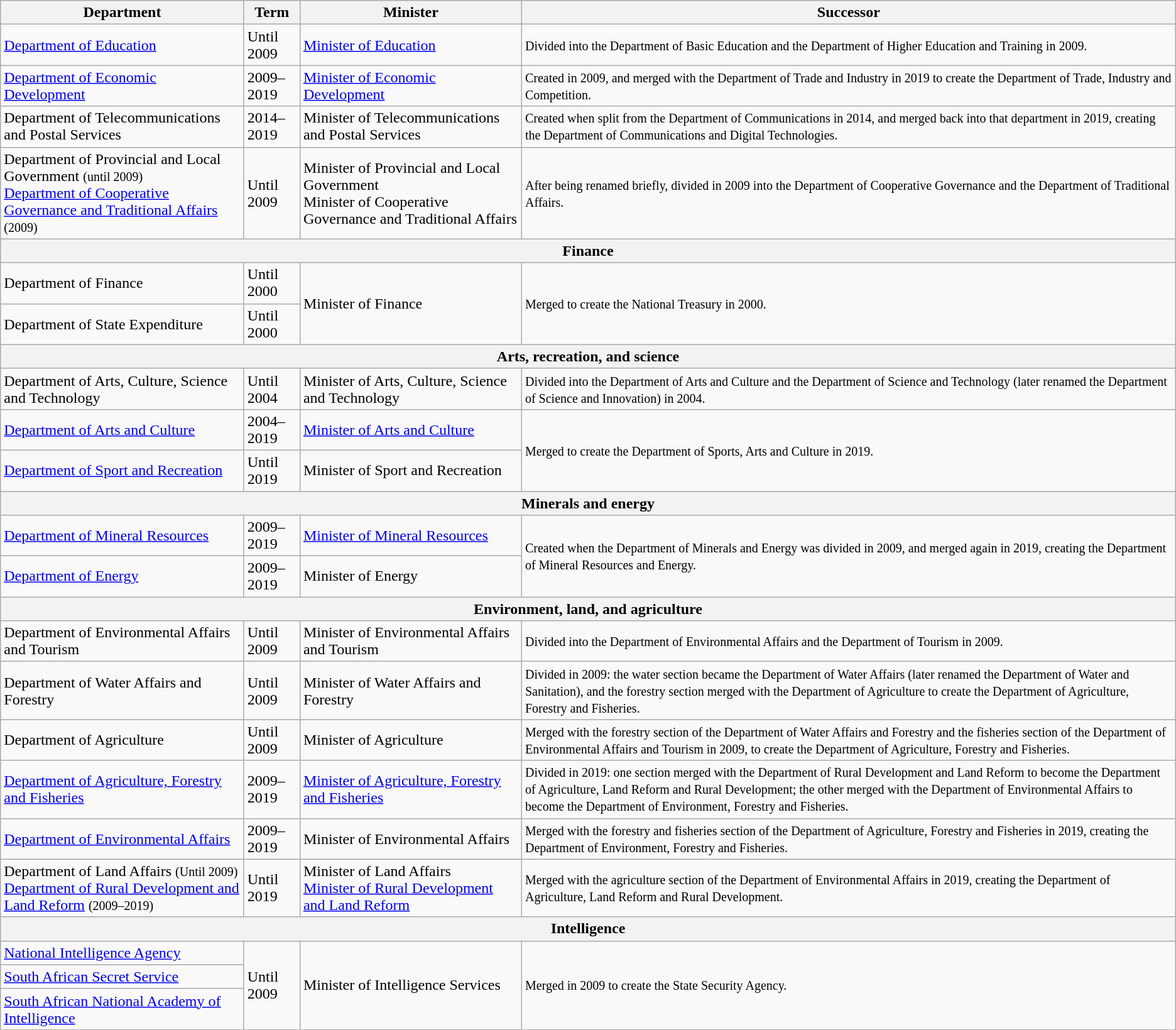<table class="wikitable">
<tr>
<th>Department</th>
<th>Term</th>
<th>Minister</th>
<th>Successor</th>
</tr>
<tr>
<td><a href='#'>Department of Education</a></td>
<td>Until 2009</td>
<td><a href='#'>Minister of Education</a></td>
<td><small>Divided into the Department of Basic Education and the Department of Higher Education and Training in 2009.</small></td>
</tr>
<tr>
<td><a href='#'>Department of Economic Development</a></td>
<td>2009–2019</td>
<td><a href='#'>Minister of Economic Development</a></td>
<td><small>Created in 2009, and merged with the Department of Trade and Industry in 2019 to create the Department of Trade, Industry and Competition.</small></td>
</tr>
<tr>
<td>Department of Telecommunications and Postal Services</td>
<td>2014–2019</td>
<td>Minister of Telecommunications and Postal Services</td>
<td><small>Created when split from the Department of Communications in 2014, and merged back into that department in 2019, creating the Department of Communications and Digital Technologies.</small></td>
</tr>
<tr>
<td>Department of Provincial and Local Government <small>(until 2009)</small><br><a href='#'>Department of Cooperative Governance and Traditional Affairs</a> <small>(2009)</small></td>
<td>Until 2009</td>
<td>Minister of Provincial and Local Government<br>Minister of Cooperative Governance and Traditional Affairs</td>
<td><small>After being renamed briefly, divided in 2009 into the Department of Cooperative Governance and the Department of Traditional Affairs.</small></td>
</tr>
<tr>
<th colspan="4"><strong>Finance</strong></th>
</tr>
<tr>
<td>Department of Finance</td>
<td>Until 2000</td>
<td rowspan="2">Minister of Finance</td>
<td rowspan="2"><small>Merged to create the National Treasury in 2000.</small></td>
</tr>
<tr>
<td>Department of State Expenditure</td>
<td>Until 2000</td>
</tr>
<tr>
<th colspan="4">Arts, recreation, and science</th>
</tr>
<tr>
<td>Department of Arts, Culture, Science and Technology</td>
<td>Until 2004</td>
<td>Minister of Arts, Culture, Science and Technology</td>
<td><small>Divided into the Department of Arts and Culture and the Department of Science and Technology (later renamed the Department of Science and Innovation) in 2004.</small></td>
</tr>
<tr>
<td><a href='#'>Department of Arts and Culture</a></td>
<td>2004–2019</td>
<td><a href='#'>Minister of Arts and Culture</a></td>
<td rowspan="2"><small>Merged to create the Department of Sports, Arts and Culture in 2019.</small></td>
</tr>
<tr>
<td><a href='#'>Department of Sport and Recreation</a></td>
<td>Until 2019</td>
<td>Minister of Sport and Recreation</td>
</tr>
<tr>
<th colspan="4"><strong>Minerals and energy</strong></th>
</tr>
<tr>
<td><a href='#'>Department of Mineral Resources</a></td>
<td>2009–2019</td>
<td><a href='#'>Minister of Mineral Resources</a></td>
<td rowspan="2"><small>Created when the Department of Minerals and Energy was divided in 2009, and merged again in 2019, creating the Department of Mineral Resources and Energy.</small></td>
</tr>
<tr>
<td><a href='#'>Department of Energy</a></td>
<td>2009–2019</td>
<td>Minister of Energy</td>
</tr>
<tr>
<th colspan="4">Environment, land, and agriculture</th>
</tr>
<tr>
<td>Department of Environmental Affairs and Tourism</td>
<td>Until 2009</td>
<td>Minister of Environmental Affairs and Tourism</td>
<td><small>Divided into the Department of Environmental Affairs and the Department of Tourism in 2009.</small></td>
</tr>
<tr>
<td>Department of Water Affairs and Forestry</td>
<td>Until 2009</td>
<td>Minister of Water Affairs and Forestry</td>
<td><small>Divided in 2009: the water section became the Department of Water Affairs (later renamed the Department of Water and Sanitation), and the forestry section merged with the Department of Agriculture to create the Department of Agriculture, Forestry and Fisheries.</small></td>
</tr>
<tr>
<td>Department of Agriculture</td>
<td>Until 2009</td>
<td>Minister of Agriculture</td>
<td><small>Merged with the forestry section of the Department of Water Affairs and Forestry and the fisheries section of the Department of Environmental Affairs and Tourism in 2009, to create the Department of Agriculture, Forestry and Fisheries.</small></td>
</tr>
<tr>
<td><a href='#'>Department of Agriculture, Forestry and Fisheries</a></td>
<td>2009–2019</td>
<td><a href='#'>Minister of Agriculture, Forestry and Fisheries</a></td>
<td><small>Divided in 2019: one section merged with the Department of Rural Development and Land Reform to become the Department of Agriculture, Land Reform and Rural Development; the other merged with the Department of Environmental Affairs to become the Department of Environment, Forestry and Fisheries.</small></td>
</tr>
<tr>
<td><a href='#'>Department of Environmental Affairs</a></td>
<td>2009–2019</td>
<td>Minister of Environmental Affairs</td>
<td><small>Merged with the forestry and fisheries section of the Department of Agriculture, Forestry and Fisheries in 2019, creating the Department of Environment, Forestry and Fisheries.</small></td>
</tr>
<tr>
<td>Department of Land Affairs <small>(Until 2009)</small><br><a href='#'>Department of Rural Development and Land Reform</a> <small>(2009–2019)</small></td>
<td>Until 2019</td>
<td>Minister of Land Affairs<br><a href='#'>Minister of Rural Development and Land Reform</a></td>
<td><small>Merged with the agriculture section of the Department of Environmental Affairs in 2019, creating the Department of Agriculture, Land Reform and Rural Development.</small></td>
</tr>
<tr>
<th colspan="4">Intelligence</th>
</tr>
<tr>
<td><a href='#'>National Intelligence Agency</a></td>
<td rowspan="3">Until 2009</td>
<td rowspan="3">Minister of Intelligence Services</td>
<td rowspan="3"><small>Merged in 2009 to create the State Security Agency.</small></td>
</tr>
<tr>
<td><a href='#'>South African Secret Service</a></td>
</tr>
<tr>
<td><a href='#'>South African National Academy of Intelligence</a></td>
</tr>
</table>
